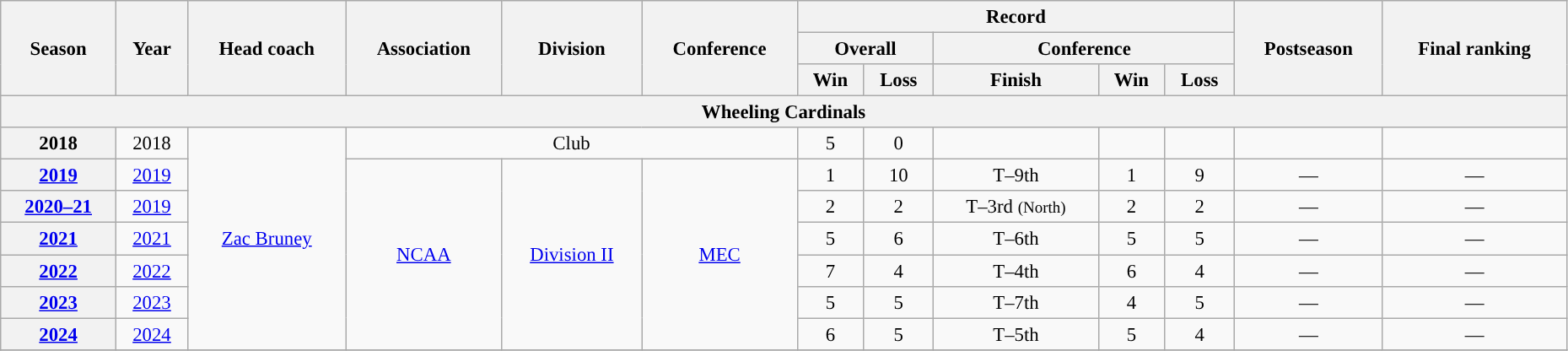<table class="wikitable" style="font-size: 95%; width:98%;text-align:center;">
<tr>
<th rowspan="3">Season</th>
<th rowspan="3">Year</th>
<th rowspan="3">Head coach</th>
<th rowspan="3">Association</th>
<th rowspan="3">Division</th>
<th rowspan="3">Conference</th>
<th colspan="5">Record</th>
<th rowspan="3">Postseason</th>
<th rowspan="3">Final ranking</th>
</tr>
<tr>
<th colspan="2">Overall</th>
<th colspan="3">Conference</th>
</tr>
<tr>
<th>Win</th>
<th>Loss</th>
<th>Finish</th>
<th>Win</th>
<th>Loss</th>
</tr>
<tr>
<th colspan="15">Wheeling Cardinals</th>
</tr>
<tr>
<th>2018</th>
<td>2018</td>
<td rowspan="7"><a href='#'>Zac Bruney</a></td>
<td colspan="3">Club</td>
<td>5</td>
<td>0</td>
<td></td>
<td></td>
<td></td>
<td></td>
<td></td>
</tr>
<tr>
<th><a href='#'>2019</a></th>
<td><a href='#'>2019</a></td>
<td rowspan="6"><a href='#'>NCAA</a></td>
<td rowspan="6"><a href='#'>Division II</a></td>
<td rowspan="6"><a href='#'>MEC</a></td>
<td>1</td>
<td>10</td>
<td>T–9th</td>
<td>1</td>
<td>9</td>
<td>—</td>
<td>—</td>
</tr>
<tr>
<th><a href='#'>2020–21</a></th>
<td><a href='#'>2019</a></td>
<td>2</td>
<td>2</td>
<td>T–3rd <small>(North)</small></td>
<td>2</td>
<td>2</td>
<td>—</td>
<td>—</td>
</tr>
<tr>
<th><a href='#'>2021</a></th>
<td><a href='#'>2021</a></td>
<td>5</td>
<td>6</td>
<td>T–6th</td>
<td>5</td>
<td>5</td>
<td>—</td>
<td>—</td>
</tr>
<tr>
<th><a href='#'>2022</a></th>
<td><a href='#'>2022</a></td>
<td>7</td>
<td>4</td>
<td>T–4th</td>
<td>6</td>
<td>4</td>
<td>—</td>
<td>—</td>
</tr>
<tr>
<th><a href='#'>2023</a></th>
<td><a href='#'>2023</a></td>
<td>5</td>
<td>5</td>
<td>T–7th</td>
<td>4</td>
<td>5</td>
<td>—</td>
<td>—</td>
</tr>
<tr>
<th><a href='#'>2024</a></th>
<td><a href='#'>2024</a></td>
<td>6</td>
<td>5</td>
<td>T–5th</td>
<td>5</td>
<td>4</td>
<td>—</td>
<td>—</td>
</tr>
<tr>
</tr>
</table>
